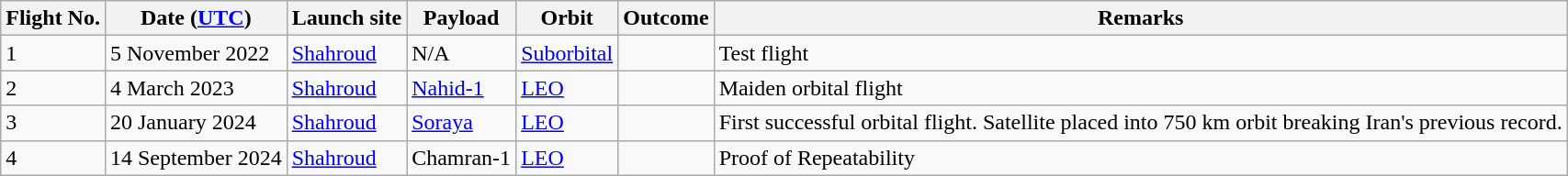<table class="wikitable">
<tr>
<th>Flight No.</th>
<th>Date (<a href='#'>UTC</a>)</th>
<th>Launch site</th>
<th>Payload</th>
<th>Orbit</th>
<th>Outcome</th>
<th>Remarks</th>
</tr>
<tr>
<td>1</td>
<td>5 November 2022</td>
<td><a href='#'>Shahroud</a></td>
<td>N/A</td>
<td><a href='#'>Suborbital</a></td>
<td></td>
<td>Test flight</td>
</tr>
<tr>
<td>2</td>
<td>4 March 2023</td>
<td><a href='#'>Shahroud</a></td>
<td><a href='#'>Nahid-1</a></td>
<td><a href='#'>LEO</a></td>
<td></td>
<td>Maiden orbital flight</td>
</tr>
<tr>
<td>3</td>
<td>20 January 2024</td>
<td><a href='#'>Shahroud</a></td>
<td><a href='#'>Soraya</a></td>
<td><a href='#'>LEO</a></td>
<td></td>
<td>First successful orbital flight. Satellite placed into 750 km orbit breaking Iran's previous record.</td>
</tr>
<tr>
<td>4</td>
<td>14 September 2024</td>
<td><a href='#'>Shahroud</a></td>
<td>Chamran-1</td>
<td><a href='#'>LEO</a></td>
<td></td>
<td>Proof of Repeatability</td>
</tr>
</table>
